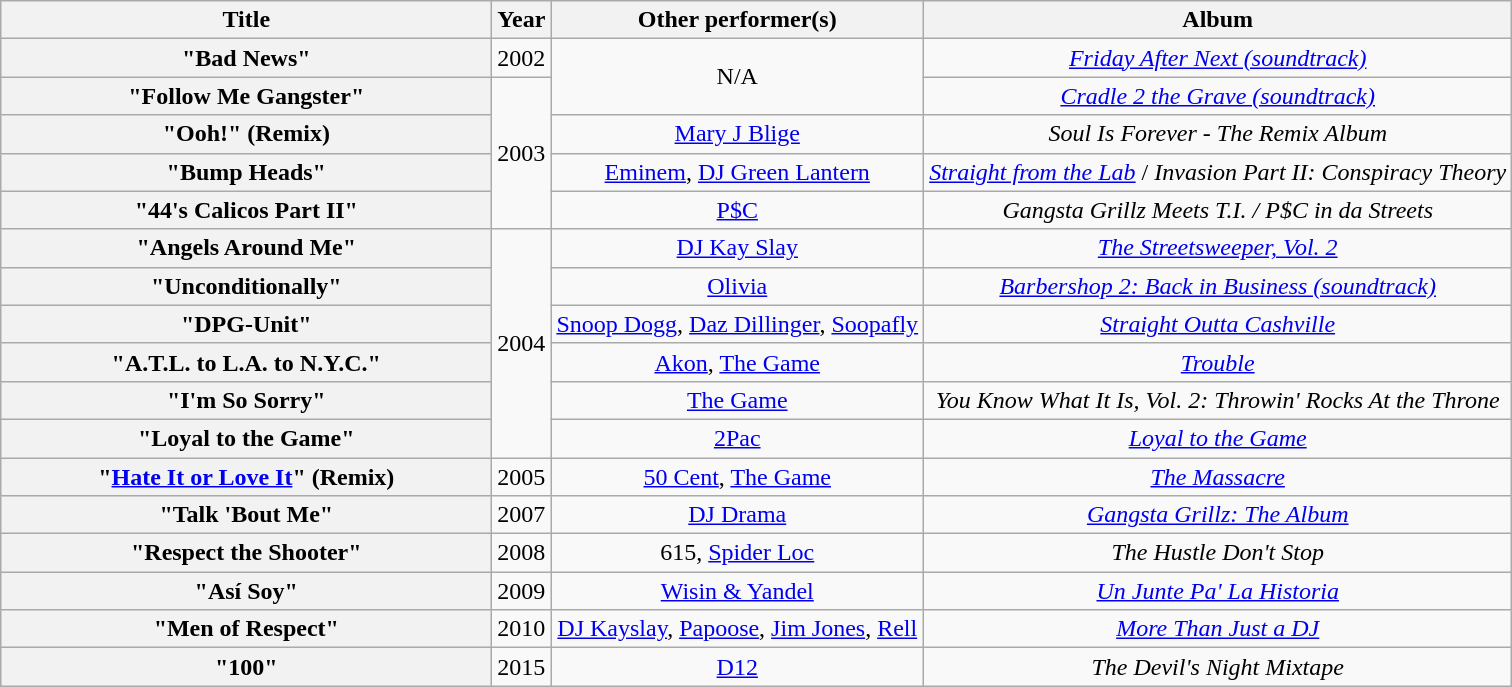<table class="wikitable plainrowheaders" style="text-align:center;">
<tr>
<th scope="col" style="width:20em;">Title</th>
<th scope="col">Year</th>
<th scope="col">Other performer(s)</th>
<th scope="col">Album</th>
</tr>
<tr>
<th scope="row">"Bad News"</th>
<td>2002</td>
<td rowspan="2">N/A</td>
<td><em><a href='#'>Friday After Next (soundtrack)</a></em></td>
</tr>
<tr>
<th scope="row">"Follow Me Gangster"</th>
<td rowspan="4">2003</td>
<td><em><a href='#'>Cradle 2 the Grave (soundtrack)</a></em></td>
</tr>
<tr>
<th scope="row">"Ooh!" (Remix)</th>
<td><a href='#'>Mary J Blige</a></td>
<td><em>Soul Is Forever - The Remix Album</em></td>
</tr>
<tr>
<th scope="row">"Bump Heads"</th>
<td><a href='#'>Eminem</a>, <a href='#'>DJ Green Lantern</a></td>
<td><em><a href='#'>Straight from the Lab</a></em> / <em>Invasion Part II: Conspiracy Theory</em></td>
</tr>
<tr>
<th scope="row">"44's Calicos Part II"</th>
<td><a href='#'>P$C</a></td>
<td><em>Gangsta Grillz Meets T.I. / P$C in da Streets</em></td>
</tr>
<tr>
<th scope="row">"Angels Around Me"</th>
<td rowspan="6">2004</td>
<td><a href='#'>DJ Kay Slay</a></td>
<td><em><a href='#'>The Streetsweeper, Vol. 2</a></em></td>
</tr>
<tr>
<th scope="row">"Unconditionally"</th>
<td><a href='#'>Olivia</a></td>
<td><em><a href='#'>Barbershop 2: Back in Business (soundtrack)</a></em></td>
</tr>
<tr>
<th scope="row">"DPG-Unit"</th>
<td><a href='#'>Snoop Dogg</a>, <a href='#'>Daz Dillinger</a>, <a href='#'>Soopafly</a></td>
<td><em><a href='#'>Straight Outta Cashville</a></em></td>
</tr>
<tr>
<th scope="row">"A.T.L. to L.A. to N.Y.C."</th>
<td><a href='#'>Akon</a>, <a href='#'>The Game</a></td>
<td><em><a href='#'>Trouble</a></em></td>
</tr>
<tr>
<th scope="row">"I'm So Sorry"</th>
<td><a href='#'>The Game</a></td>
<td><em>You Know What It Is, Vol. 2: Throwin' Rocks At the Throne</em></td>
</tr>
<tr>
<th scope="row">"Loyal to the Game"</th>
<td><a href='#'>2Pac</a></td>
<td><em><a href='#'>Loyal to the Game</a></em></td>
</tr>
<tr>
<th scope="row">"<a href='#'>Hate It or Love It</a>" (Remix)</th>
<td>2005</td>
<td><a href='#'>50 Cent</a>, <a href='#'>The Game</a></td>
<td><em><a href='#'>The Massacre</a></em></td>
</tr>
<tr>
<th scope="row">"Talk 'Bout Me"</th>
<td>2007</td>
<td><a href='#'>DJ Drama</a></td>
<td><em><a href='#'>Gangsta Grillz: The Album</a></em></td>
</tr>
<tr>
<th scope="row">"Respect the Shooter"</th>
<td>2008</td>
<td>615, <a href='#'>Spider Loc</a></td>
<td><em>The Hustle Don't Stop</em></td>
</tr>
<tr>
<th scope="row">"Así Soy"</th>
<td>2009</td>
<td><a href='#'>Wisin & Yandel</a></td>
<td><em><a href='#'>Un Junte Pa' La Historia</a></em></td>
</tr>
<tr>
<th scope="row">"Men of Respect"</th>
<td>2010</td>
<td><a href='#'>DJ Kayslay</a>,  <a href='#'>Papoose</a>, <a href='#'>Jim Jones</a>, <a href='#'>Rell</a></td>
<td><em><a href='#'>More Than Just a DJ</a></em></td>
</tr>
<tr>
<th scope="row">"100"</th>
<td>2015</td>
<td><a href='#'>D12</a></td>
<td><em>The Devil's Night Mixtape</em></td>
</tr>
</table>
